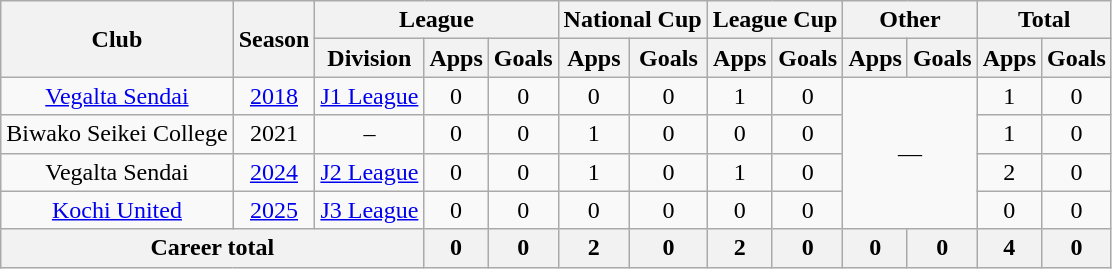<table class="wikitable" style="text-align: center">
<tr>
<th rowspan="2">Club</th>
<th rowspan="2">Season</th>
<th colspan="3">League</th>
<th colspan="2">National Cup</th>
<th colspan="2">League Cup</th>
<th colspan="2">Other</th>
<th colspan="2">Total</th>
</tr>
<tr>
<th>Division</th>
<th>Apps</th>
<th>Goals</th>
<th>Apps</th>
<th>Goals</th>
<th>Apps</th>
<th>Goals</th>
<th>Apps</th>
<th>Goals</th>
<th>Apps</th>
<th>Goals</th>
</tr>
<tr>
<td><a href='#'>Vegalta Sendai</a></td>
<td><a href='#'>2018</a></td>
<td><a href='#'>J1 League</a></td>
<td>0</td>
<td>0</td>
<td>0</td>
<td>0</td>
<td>1</td>
<td>0</td>
<td rowspan="4" colspan="2">—</td>
<td>1</td>
<td>0</td>
</tr>
<tr>
<td>Biwako Seikei College</td>
<td>2021</td>
<td>–</td>
<td>0</td>
<td>0</td>
<td>1</td>
<td>0</td>
<td>0</td>
<td>0</td>
<td>1</td>
<td>0</td>
</tr>
<tr>
<td>Vegalta Sendai</td>
<td><a href='#'>2024</a></td>
<td><a href='#'>J2 League</a></td>
<td>0</td>
<td>0</td>
<td>1</td>
<td>0</td>
<td>1</td>
<td>0</td>
<td>2</td>
<td>0</td>
</tr>
<tr>
<td><a href='#'>Kochi United</a></td>
<td><a href='#'>2025</a></td>
<td><a href='#'>J3 League</a></td>
<td>0</td>
<td>0</td>
<td>0</td>
<td>0</td>
<td>0</td>
<td>0</td>
<td>0</td>
<td>0</td>
</tr>
<tr>
<th colspan=3>Career total</th>
<th>0</th>
<th>0</th>
<th>2</th>
<th>0</th>
<th>2</th>
<th>0</th>
<th>0</th>
<th>0</th>
<th>4</th>
<th>0</th>
</tr>
</table>
